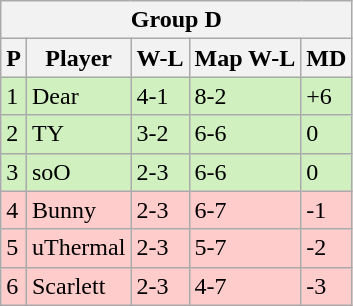<table class="wikitable" style="display: inline-table;">
<tr>
<th colspan="5">Group D</th>
</tr>
<tr>
<th>P</th>
<th>Player</th>
<th>W-L</th>
<th>Map W-L</th>
<th>MD</th>
</tr>
<tr style="background: #D0F0C0;">
<td>1</td>
<td>Dear</td>
<td>4-1</td>
<td>8-2</td>
<td>+6</td>
</tr>
<tr style="background: #D0F0C0;">
<td>2</td>
<td>TY</td>
<td>3-2</td>
<td>6-6</td>
<td>0</td>
</tr>
<tr style="background: #D0F0C0;">
<td>3</td>
<td>soO</td>
<td>2-3</td>
<td>6-6</td>
<td>0</td>
</tr>
<tr style="background: #FFCCCC;">
<td>4</td>
<td>Bunny</td>
<td>2-3</td>
<td>6-7</td>
<td>-1</td>
</tr>
<tr style="background: #FFCCCC;">
<td>5</td>
<td>uThermal</td>
<td>2-3</td>
<td>5-7</td>
<td>-2</td>
</tr>
<tr style="background: #FFCCCC;">
<td>6</td>
<td>Scarlett</td>
<td>2-3</td>
<td>4-7</td>
<td>-3</td>
</tr>
</table>
